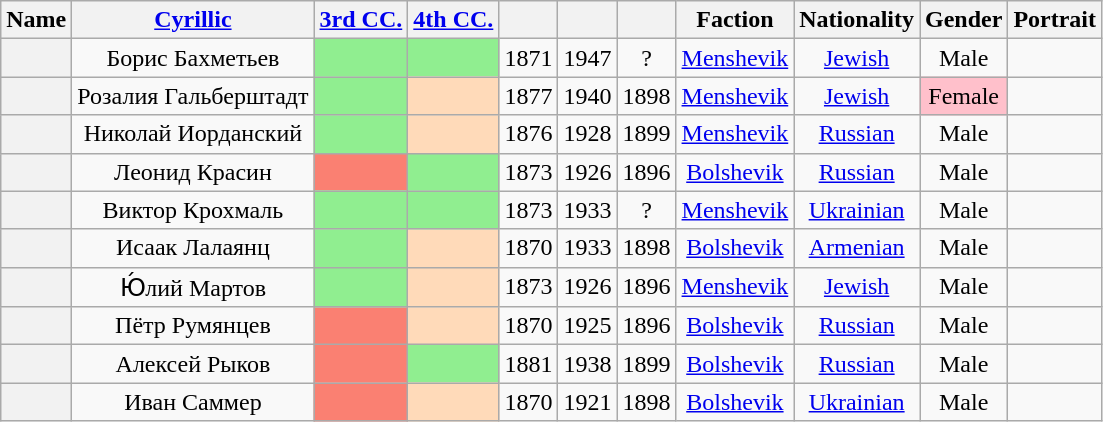<table class="wikitable sortable" style=text-align:center>
<tr>
<th scope="col">Name</th>
<th scope="col" class="unsortable"><a href='#'>Cyrillic</a></th>
<th scope="col"><a href='#'>3rd CC.</a></th>
<th scope="col"><a href='#'>4th CC.</a></th>
<th scope="col"></th>
<th scope="col"></th>
<th scope="col"></th>
<th scope="col">Faction</th>
<th scope="col">Nationality</th>
<th scope="col">Gender</th>
<th scope="col" class="unsortable">Portrait</th>
</tr>
<tr>
<th align="center" scope="row" style="font-weight:normal;"></th>
<td>Борис Бахметьев</td>
<td bgcolor = LightGreen></td>
<td bgcolor = LightGreen></td>
<td>1871</td>
<td>1947</td>
<td>?</td>
<td><a href='#'>Menshevik</a></td>
<td><a href='#'>Jewish</a></td>
<td>Male</td>
<td></td>
</tr>
<tr>
<th align="center" scope="row" style="font-weight:normal;"></th>
<td>Розалия Гальберштадт</td>
<td bgcolor = LightGreen></td>
<td bgcolor = PeachPuff></td>
<td>1877</td>
<td>1940</td>
<td>1898</td>
<td><a href='#'>Menshevik</a></td>
<td><a href='#'>Jewish</a></td>
<td style="background: Pink">Female</td>
<td></td>
</tr>
<tr>
<th align="center" scope="row" style="font-weight:normal;"></th>
<td>Николай Иорданский</td>
<td bgcolor = LightGreen></td>
<td bgcolor = PeachPuff></td>
<td>1876</td>
<td>1928</td>
<td>1899</td>
<td><a href='#'>Menshevik</a></td>
<td><a href='#'>Russian</a></td>
<td>Male</td>
<td></td>
</tr>
<tr>
<th align="center" scope="row" style="font-weight:normal;"></th>
<td>Леонид Красин</td>
<td bgcolor = Salmon></td>
<td bgcolor = LightGreen></td>
<td>1873</td>
<td>1926</td>
<td>1896</td>
<td><a href='#'>Bolshevik</a></td>
<td><a href='#'>Russian</a></td>
<td>Male</td>
<td></td>
</tr>
<tr>
<th align="center" scope="row" style="font-weight:normal;"></th>
<td>Виктор Крохмаль</td>
<td bgcolor = LightGreen></td>
<td bgcolor = LightGreen></td>
<td>1873</td>
<td>1933</td>
<td>?</td>
<td><a href='#'>Menshevik</a></td>
<td><a href='#'>Ukrainian</a></td>
<td>Male</td>
<td></td>
</tr>
<tr>
<th align="center" scope="row" style="font-weight:normal;"></th>
<td>Исаак Лалаянц</td>
<td bgcolor = LightGreen></td>
<td bgcolor = PeachPuff></td>
<td>1870</td>
<td>1933</td>
<td>1898</td>
<td><a href='#'>Bolshevik</a></td>
<td><a href='#'>Armenian</a></td>
<td>Male</td>
<td></td>
</tr>
<tr>
<th align="center" scope="row" style="font-weight:normal;"></th>
<td>Ю́лий Мартов</td>
<td bgcolor = LightGreen></td>
<td bgcolor = PeachPuff></td>
<td>1873</td>
<td>1926</td>
<td>1896</td>
<td><a href='#'>Menshevik</a></td>
<td><a href='#'>Jewish</a></td>
<td>Male</td>
<td></td>
</tr>
<tr>
<th align="center" scope="row" style="font-weight:normal;"></th>
<td>Пётр Румянцев</td>
<td bgcolor = Salmon></td>
<td bgcolor = PeachPuff></td>
<td>1870</td>
<td>1925</td>
<td>1896</td>
<td><a href='#'>Bolshevik</a></td>
<td><a href='#'>Russian</a></td>
<td>Male</td>
<td></td>
</tr>
<tr>
<th align="center" scope="row" style="font-weight:normal;"></th>
<td>Алексей Рыков</td>
<td bgcolor = Salmon></td>
<td bgcolor = LightGreen></td>
<td>1881</td>
<td>1938</td>
<td>1899</td>
<td><a href='#'>Bolshevik</a></td>
<td><a href='#'>Russian</a></td>
<td>Male</td>
<td></td>
</tr>
<tr>
<th align="center" scope="row" style="font-weight:normal;"></th>
<td>Иван Саммер</td>
<td bgcolor = Salmon></td>
<td bgcolor = PeachPuff></td>
<td>1870</td>
<td>1921</td>
<td>1898</td>
<td><a href='#'>Bolshevik</a></td>
<td><a href='#'>Ukrainian</a></td>
<td>Male</td>
<td></td>
</tr>
</table>
